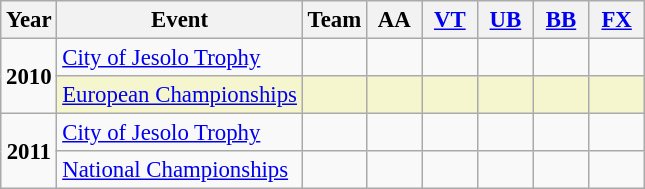<table class="wikitable" style="text-align:center; font-size:95%;">
<tr>
<th align=center>Year</th>
<th align=center>Event</th>
<th style="width:30px;">Team</th>
<th style="width:30px;">AA</th>
<th style="width:30px;"><a href='#'>VT</a></th>
<th style="width:30px;"><a href='#'>UB</a></th>
<th style="width:30px;"><a href='#'>BB</a></th>
<th style="width:30px;"><a href='#'>FX</a></th>
</tr>
<tr>
<td rowspan="2"><strong>2010</strong></td>
<td align=left><a href='#'>City of Jesolo Trophy</a></td>
<td></td>
<td></td>
<td></td>
<td></td>
<td></td>
<td></td>
</tr>
<tr bgcolor=#F5F6CE>
<td align=left><a href='#'>European Championships</a></td>
<td></td>
<td></td>
<td></td>
<td></td>
<td></td>
<td></td>
</tr>
<tr>
<td rowspan="2"><strong>2011</strong></td>
<td align=left><a href='#'>City of Jesolo Trophy</a></td>
<td></td>
<td></td>
<td></td>
<td></td>
<td></td>
<td></td>
</tr>
<tr>
<td align=left><a href='#'>National Championships</a></td>
<td></td>
<td></td>
<td></td>
<td></td>
<td></td>
<td></td>
</tr>
</table>
